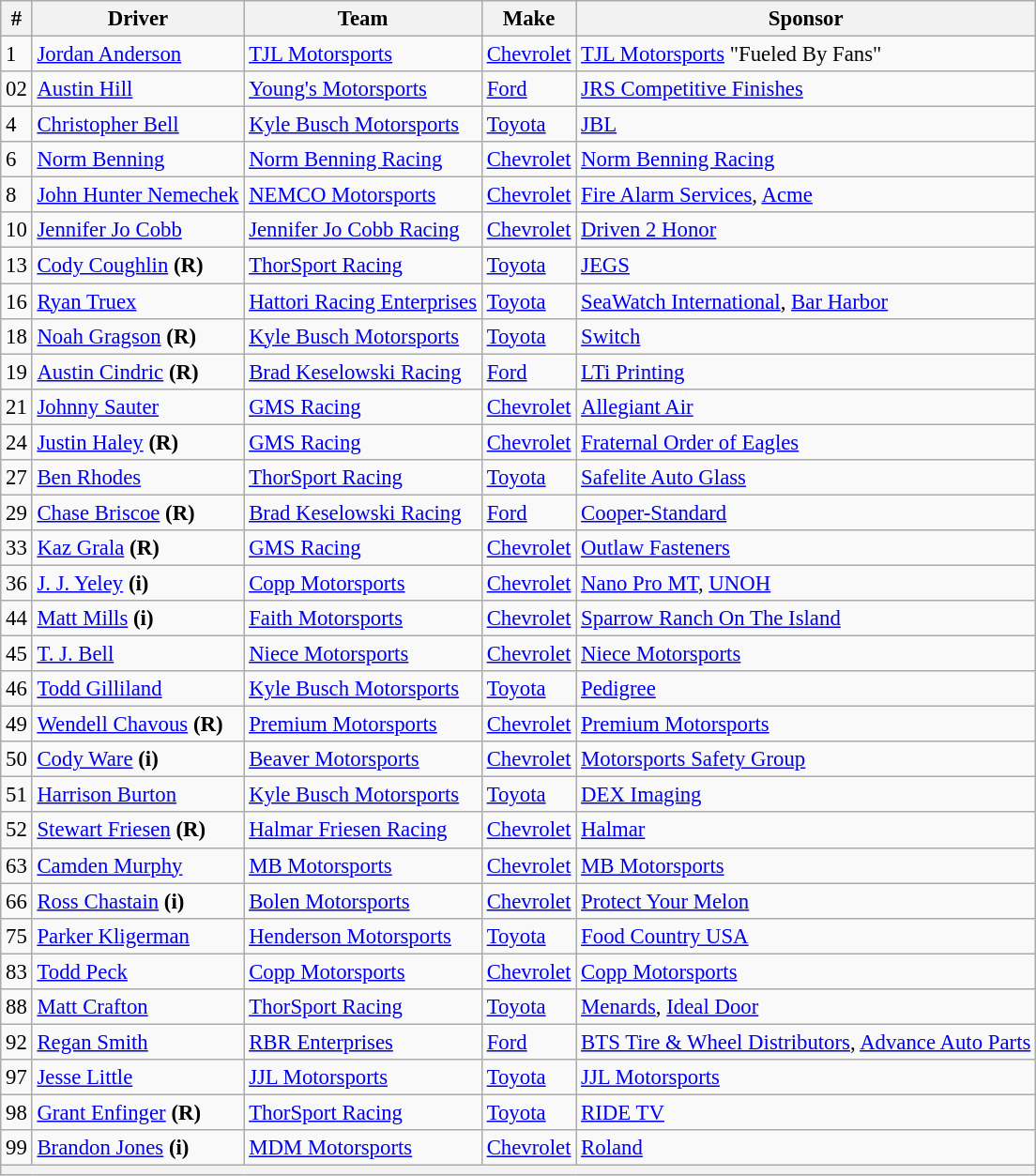<table class="wikitable" style="font-size: 95%;">
<tr>
<th>#</th>
<th>Driver</th>
<th>Team</th>
<th>Make</th>
<th>Sponsor</th>
</tr>
<tr>
<td>1</td>
<td><a href='#'>Jordan Anderson</a></td>
<td><a href='#'>TJL Motorsports</a></td>
<td><a href='#'>Chevrolet</a></td>
<td><a href='#'>TJL Motorsports</a> "Fueled By Fans"</td>
</tr>
<tr>
<td>02</td>
<td><a href='#'>Austin Hill</a></td>
<td><a href='#'>Young's Motorsports</a></td>
<td><a href='#'>Ford</a></td>
<td><a href='#'>JRS Competitive Finishes</a></td>
</tr>
<tr>
<td>4</td>
<td><a href='#'>Christopher Bell</a></td>
<td><a href='#'>Kyle Busch Motorsports</a></td>
<td><a href='#'>Toyota</a></td>
<td><a href='#'>JBL</a></td>
</tr>
<tr>
<td>6</td>
<td><a href='#'>Norm Benning</a></td>
<td><a href='#'>Norm Benning Racing</a></td>
<td><a href='#'>Chevrolet</a></td>
<td><a href='#'>Norm Benning Racing</a></td>
</tr>
<tr>
<td>8</td>
<td><a href='#'>John Hunter Nemechek</a></td>
<td><a href='#'>NEMCO Motorsports</a></td>
<td><a href='#'>Chevrolet</a></td>
<td><a href='#'>Fire Alarm Services</a>, <a href='#'>Acme</a></td>
</tr>
<tr>
<td>10</td>
<td><a href='#'>Jennifer Jo Cobb</a></td>
<td><a href='#'>Jennifer Jo Cobb Racing</a></td>
<td><a href='#'>Chevrolet</a></td>
<td><a href='#'>Driven 2 Honor</a></td>
</tr>
<tr>
<td>13</td>
<td><a href='#'>Cody Coughlin</a> <strong>(R)</strong></td>
<td><a href='#'>ThorSport Racing</a></td>
<td><a href='#'>Toyota</a></td>
<td><a href='#'>JEGS</a></td>
</tr>
<tr>
<td>16</td>
<td><a href='#'>Ryan Truex</a></td>
<td><a href='#'>Hattori Racing Enterprises</a></td>
<td><a href='#'>Toyota</a></td>
<td><a href='#'>SeaWatch International</a>, <a href='#'>Bar Harbor</a></td>
</tr>
<tr>
<td>18</td>
<td><a href='#'>Noah Gragson</a> <strong>(R)</strong></td>
<td><a href='#'>Kyle Busch Motorsports</a></td>
<td><a href='#'>Toyota</a></td>
<td><a href='#'>Switch</a></td>
</tr>
<tr>
<td>19</td>
<td><a href='#'>Austin Cindric</a> <strong>(R)</strong></td>
<td><a href='#'>Brad Keselowski Racing</a></td>
<td><a href='#'>Ford</a></td>
<td><a href='#'>LTi Printing</a></td>
</tr>
<tr>
<td>21</td>
<td><a href='#'>Johnny Sauter</a></td>
<td><a href='#'>GMS Racing</a></td>
<td><a href='#'>Chevrolet</a></td>
<td><a href='#'>Allegiant Air</a></td>
</tr>
<tr>
<td>24</td>
<td><a href='#'>Justin Haley</a> <strong>(R)</strong></td>
<td><a href='#'>GMS Racing</a></td>
<td><a href='#'>Chevrolet</a></td>
<td><a href='#'>Fraternal Order of Eagles</a></td>
</tr>
<tr>
<td>27</td>
<td><a href='#'>Ben Rhodes</a></td>
<td><a href='#'>ThorSport Racing</a></td>
<td><a href='#'>Toyota</a></td>
<td><a href='#'>Safelite Auto Glass</a></td>
</tr>
<tr>
<td>29</td>
<td><a href='#'>Chase Briscoe</a> <strong>(R)</strong></td>
<td><a href='#'>Brad Keselowski Racing</a></td>
<td><a href='#'>Ford</a></td>
<td><a href='#'>Cooper-Standard</a></td>
</tr>
<tr>
<td>33</td>
<td><a href='#'>Kaz Grala</a> <strong>(R)</strong></td>
<td><a href='#'>GMS Racing</a></td>
<td><a href='#'>Chevrolet</a></td>
<td><a href='#'>Outlaw Fasteners</a></td>
</tr>
<tr>
<td>36</td>
<td><a href='#'>J. J. Yeley</a> <strong>(i)</strong></td>
<td><a href='#'>Copp Motorsports</a></td>
<td><a href='#'>Chevrolet</a></td>
<td><a href='#'>Nano Pro MT</a>, <a href='#'>UNOH</a></td>
</tr>
<tr>
<td>44</td>
<td><a href='#'>Matt Mills</a> <strong>(i)</strong></td>
<td><a href='#'>Faith Motorsports</a></td>
<td><a href='#'>Chevrolet</a></td>
<td><a href='#'>Sparrow Ranch On The Island</a></td>
</tr>
<tr>
<td>45</td>
<td><a href='#'>T. J. Bell</a></td>
<td><a href='#'>Niece Motorsports</a></td>
<td><a href='#'>Chevrolet</a></td>
<td><a href='#'>Niece Motorsports</a></td>
</tr>
<tr>
<td>46</td>
<td><a href='#'>Todd Gilliland</a></td>
<td><a href='#'>Kyle Busch Motorsports</a></td>
<td><a href='#'>Toyota</a></td>
<td><a href='#'>Pedigree</a></td>
</tr>
<tr>
<td>49</td>
<td><a href='#'>Wendell Chavous</a> <strong>(R)</strong></td>
<td><a href='#'>Premium Motorsports</a></td>
<td><a href='#'>Chevrolet</a></td>
<td><a href='#'>Premium Motorsports</a></td>
</tr>
<tr>
<td>50</td>
<td><a href='#'>Cody Ware</a> <strong>(i)</strong></td>
<td><a href='#'>Beaver Motorsports</a></td>
<td><a href='#'>Chevrolet</a></td>
<td><a href='#'>Motorsports Safety Group</a></td>
</tr>
<tr>
<td>51</td>
<td><a href='#'>Harrison Burton</a></td>
<td><a href='#'>Kyle Busch Motorsports</a></td>
<td><a href='#'>Toyota</a></td>
<td><a href='#'>DEX Imaging</a></td>
</tr>
<tr>
<td>52</td>
<td><a href='#'>Stewart Friesen</a> <strong>(R)</strong></td>
<td><a href='#'>Halmar Friesen Racing</a></td>
<td><a href='#'>Chevrolet</a></td>
<td><a href='#'>Halmar</a></td>
</tr>
<tr>
<td>63</td>
<td><a href='#'>Camden Murphy</a></td>
<td><a href='#'>MB Motorsports</a></td>
<td><a href='#'>Chevrolet</a></td>
<td><a href='#'>MB Motorsports</a></td>
</tr>
<tr>
<td>66</td>
<td><a href='#'>Ross Chastain</a> <strong>(i)</strong></td>
<td><a href='#'>Bolen Motorsports</a></td>
<td><a href='#'>Chevrolet</a></td>
<td><a href='#'>Protect Your Melon</a></td>
</tr>
<tr>
<td>75</td>
<td><a href='#'>Parker Kligerman</a></td>
<td><a href='#'>Henderson Motorsports</a></td>
<td><a href='#'>Toyota</a></td>
<td><a href='#'>Food Country USA</a></td>
</tr>
<tr>
<td>83</td>
<td><a href='#'>Todd Peck</a></td>
<td><a href='#'>Copp Motorsports</a></td>
<td><a href='#'>Chevrolet</a></td>
<td><a href='#'>Copp Motorsports</a></td>
</tr>
<tr>
<td>88</td>
<td><a href='#'>Matt Crafton</a></td>
<td><a href='#'>ThorSport Racing</a></td>
<td><a href='#'>Toyota</a></td>
<td><a href='#'>Menards</a>, <a href='#'>Ideal Door</a></td>
</tr>
<tr>
<td>92</td>
<td><a href='#'>Regan Smith</a></td>
<td><a href='#'>RBR Enterprises</a></td>
<td><a href='#'>Ford</a></td>
<td><a href='#'>BTS Tire & Wheel Distributors</a>, <a href='#'>Advance Auto Parts</a></td>
</tr>
<tr>
<td>97</td>
<td><a href='#'>Jesse Little</a></td>
<td><a href='#'>JJL Motorsports</a></td>
<td><a href='#'>Toyota</a></td>
<td><a href='#'>JJL Motorsports</a></td>
</tr>
<tr>
<td>98</td>
<td><a href='#'>Grant Enfinger</a> <strong>(R)</strong></td>
<td><a href='#'>ThorSport Racing</a></td>
<td><a href='#'>Toyota</a></td>
<td><a href='#'>RIDE TV</a></td>
</tr>
<tr>
<td>99</td>
<td><a href='#'>Brandon Jones</a> <strong>(i)</strong></td>
<td><a href='#'>MDM Motorsports</a></td>
<td><a href='#'>Chevrolet</a></td>
<td><a href='#'>Roland</a></td>
</tr>
<tr>
<th colspan="5"></th>
</tr>
</table>
